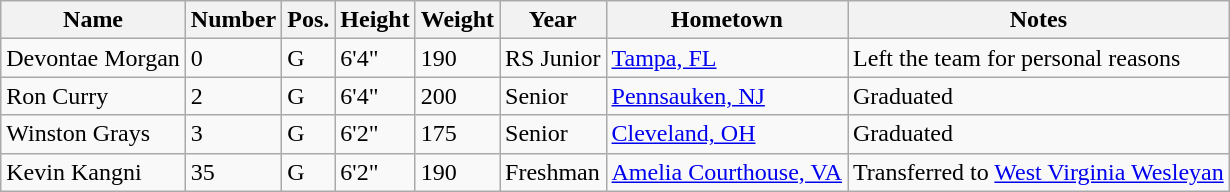<table class="wikitable sortable" border="1">
<tr>
<th>Name</th>
<th>Number</th>
<th>Pos.</th>
<th>Height</th>
<th>Weight</th>
<th>Year</th>
<th>Hometown</th>
<th class="unsortable">Notes</th>
</tr>
<tr>
<td>Devontae Morgan</td>
<td>0</td>
<td>G</td>
<td>6'4"</td>
<td>190</td>
<td>RS Junior</td>
<td><a href='#'>Tampa, FL</a></td>
<td>Left the team for personal reasons</td>
</tr>
<tr>
<td>Ron Curry</td>
<td>2</td>
<td>G</td>
<td>6'4"</td>
<td>200</td>
<td>Senior</td>
<td><a href='#'>Pennsauken, NJ</a></td>
<td>Graduated</td>
</tr>
<tr>
<td>Winston Grays</td>
<td>3</td>
<td>G</td>
<td>6'2"</td>
<td>175</td>
<td>Senior</td>
<td><a href='#'>Cleveland, OH</a></td>
<td>Graduated</td>
</tr>
<tr>
<td>Kevin Kangni</td>
<td>35</td>
<td>G</td>
<td>6'2"</td>
<td>190</td>
<td>Freshman</td>
<td><a href='#'>Amelia Courthouse, VA</a></td>
<td>Transferred to <a href='#'>West Virginia Wesleyan</a></td>
</tr>
</table>
